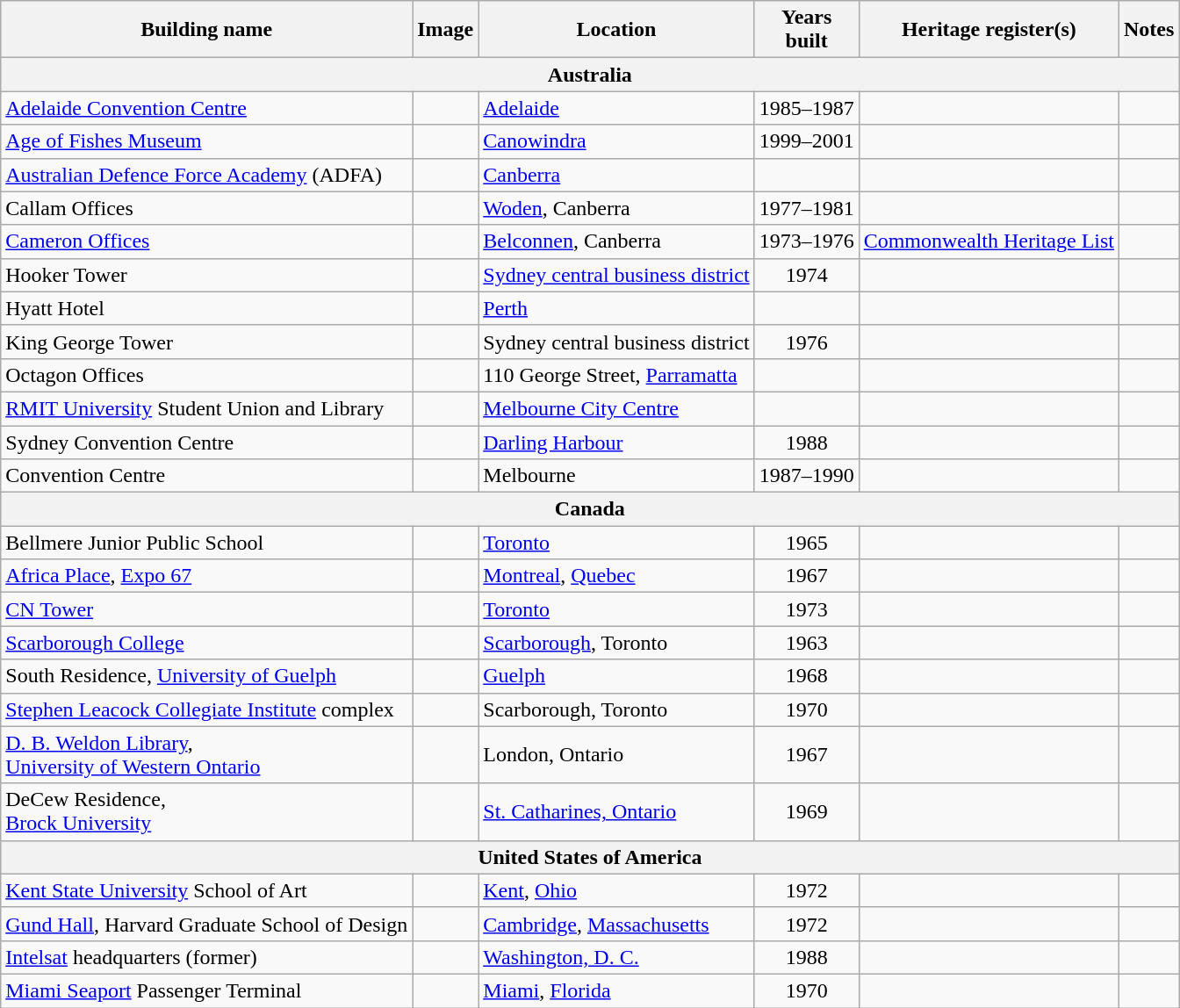<table class="wikitable sortable collapsible">
<tr>
<th scope="col">Building name</th>
<th scope="col">Image</th>
<th scope="col">Location</th>
<th scope="col">Years<br>built</th>
<th scope="col">Heritage register(s)</th>
<th scope="col" class="unsortable">Notes</th>
</tr>
<tr>
<th scope="col" colspan=6>Australia</th>
</tr>
<tr>
<td><a href='#'>Adelaide Convention Centre</a></td>
<td></td>
<td><a href='#'>Adelaide</a></td>
<td align=center>1985–1987</td>
<td></td>
<td></td>
</tr>
<tr>
<td><a href='#'>Age of Fishes Museum</a></td>
<td></td>
<td><a href='#'>Canowindra</a></td>
<td align=center>1999–2001</td>
<td></td>
<td></td>
</tr>
<tr>
<td><a href='#'>Australian Defence Force Academy</a> (ADFA)</td>
<td></td>
<td><a href='#'>Canberra</a></td>
<td></td>
<td></td>
<td></td>
</tr>
<tr>
<td>Callam Offices</td>
<td></td>
<td><a href='#'>Woden</a>, Canberra</td>
<td align=center>1977–1981</td>
<td></td>
<td></td>
</tr>
<tr>
<td><a href='#'>Cameron Offices</a></td>
<td></td>
<td><a href='#'>Belconnen</a>, Canberra</td>
<td align=center>1973–1976</td>
<td><a href='#'>Commonwealth Heritage List</a><br></td>
<td></td>
</tr>
<tr>
<td>Hooker Tower</td>
<td></td>
<td><a href='#'>Sydney central business district</a></td>
<td align=center>1974</td>
<td></td>
<td></td>
</tr>
<tr>
<td>Hyatt Hotel</td>
<td></td>
<td><a href='#'>Perth</a></td>
<td align=center></td>
<td></td>
<td></td>
</tr>
<tr>
<td>King George Tower<br></td>
<td></td>
<td>Sydney central business district</td>
<td align=center>1976</td>
<td></td>
<td></td>
</tr>
<tr>
<td>Octagon Offices</td>
<td></td>
<td>110 George Street, <a href='#'>Parramatta</a></td>
<td align=center></td>
<td></td>
<td></td>
</tr>
<tr>
<td><a href='#'>RMIT University</a> Student Union and Library</td>
<td></td>
<td><a href='#'>Melbourne City Centre</a></td>
<td align=center></td>
<td></td>
<td></td>
</tr>
<tr>
<td>Sydney Convention Centre</td>
<td></td>
<td><a href='#'>Darling Harbour</a></td>
<td align=center>1988</td>
<td></td>
<td></td>
</tr>
<tr>
<td>Convention Centre</td>
<td></td>
<td>Melbourne</td>
<td align=center>1987–1990</td>
<td></td>
<td></td>
</tr>
<tr>
<th scope="col" colspan=6>Canada</th>
</tr>
<tr>
<td>Bellmere Junior Public School</td>
<td></td>
<td><a href='#'>Toronto</a></td>
<td align=center>1965</td>
<td></td>
<td></td>
</tr>
<tr>
<td><a href='#'>Africa Place</a>, <a href='#'>Expo 67</a></td>
<td></td>
<td><a href='#'>Montreal</a>, <a href='#'>Quebec</a></td>
<td align=center>1967</td>
<td></td>
<td></td>
</tr>
<tr>
<td><a href='#'>CN Tower</a></td>
<td></td>
<td><a href='#'>Toronto</a></td>
<td align=center>1973</td>
<td></td>
<td></td>
</tr>
<tr>
<td><a href='#'>Scarborough College</a></td>
<td></td>
<td><a href='#'>Scarborough</a>, Toronto</td>
<td align=center>1963</td>
<td></td>
<td></td>
</tr>
<tr>
<td>South Residence, <a href='#'>University of Guelph</a></td>
<td></td>
<td><a href='#'>Guelph</a></td>
<td align=center>1968</td>
<td></td>
<td></td>
</tr>
<tr>
<td><a href='#'>Stephen Leacock Collegiate Institute</a> complex</td>
<td></td>
<td>Scarborough, Toronto</td>
<td align=center>1970</td>
<td></td>
<td></td>
</tr>
<tr>
<td><a href='#'>D. B. Weldon Library</a>,<br><a href='#'>University of Western Ontario</a></td>
<td></td>
<td>London, Ontario</td>
<td align=center>1967</td>
<td></td>
<td></td>
</tr>
<tr>
<td>DeCew Residence,<br><a href='#'>Brock University</a></td>
<td></td>
<td><a href='#'>St. Catharines, Ontario</a></td>
<td align=center>1969</td>
<td></td>
<td></td>
</tr>
<tr>
<th scope="col" colspan=6>United States of America</th>
</tr>
<tr>
<td><a href='#'>Kent State University</a> School of Art</td>
<td></td>
<td><a href='#'>Kent</a>, <a href='#'>Ohio</a></td>
<td align=center>1972</td>
<td></td>
<td></td>
</tr>
<tr>
<td><a href='#'>Gund Hall</a>, Harvard Graduate School of Design</td>
<td></td>
<td><a href='#'>Cambridge</a>, <a href='#'>Massachusetts</a></td>
<td align=center>1972</td>
<td></td>
<td></td>
</tr>
<tr>
<td><a href='#'>Intelsat</a> headquarters (former)</td>
<td></td>
<td><a href='#'>Washington, D. C.</a></td>
<td align=center>1988</td>
<td></td>
<td></td>
</tr>
<tr>
<td><a href='#'>Miami Seaport</a> Passenger Terminal</td>
<td></td>
<td><a href='#'>Miami</a>, <a href='#'>Florida</a></td>
<td align=center>1970</td>
<td></td>
<td></td>
</tr>
</table>
